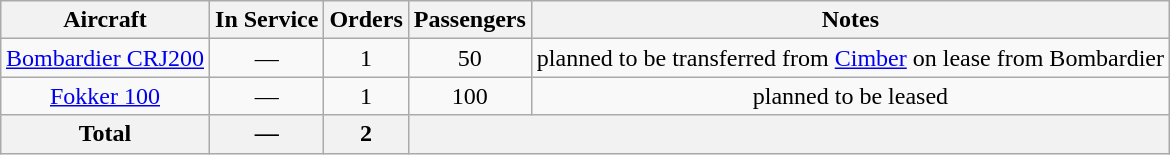<table class="wikitable" style="margin:0.5em auto; text-align:center">
<tr>
<th>Aircraft</th>
<th>In Service</th>
<th>Orders</th>
<th>Passengers</th>
<th>Notes</th>
</tr>
<tr>
<td><a href='#'>Bombardier CRJ200</a></td>
<td align="center">—</td>
<td align="center">1</td>
<td align="center">50</td>
<td>planned to be transferred from <a href='#'>Cimber</a> on lease from Bombardier</td>
</tr>
<tr>
<td><a href='#'>Fokker 100</a></td>
<td align="center">—</td>
<td align="center">1</td>
<td align="center">100</td>
<td>planned to be leased</td>
</tr>
<tr>
<th>Total</th>
<th>—</th>
<th>2</th>
<th colspan="2"></th>
</tr>
</table>
